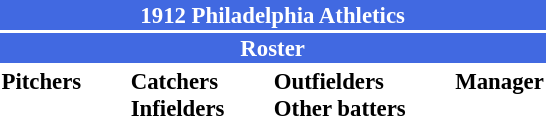<table class="toccolours" style="font-size: 95%;">
<tr>
<th colspan="10" style="background-color: #4169e1; color: white; text-align: center;">1912 Philadelphia Athletics</th>
</tr>
<tr>
<td colspan="10" style="background-color: #4169e1; color: white; text-align: center;"><strong>Roster</strong></td>
</tr>
<tr>
<td valign="top"><strong>Pitchers</strong><br>















</td>
<td width="25px"></td>
<td valign="top"><strong>Catchers</strong><br>


<strong>Infielders</strong>






</td>
<td width="25px"></td>
<td valign="top"><strong>Outfielders</strong><br>






<strong>Other batters</strong>
</td>
<td width="25px"></td>
<td valign="top"><strong>Manager</strong><br></td>
</tr>
</table>
